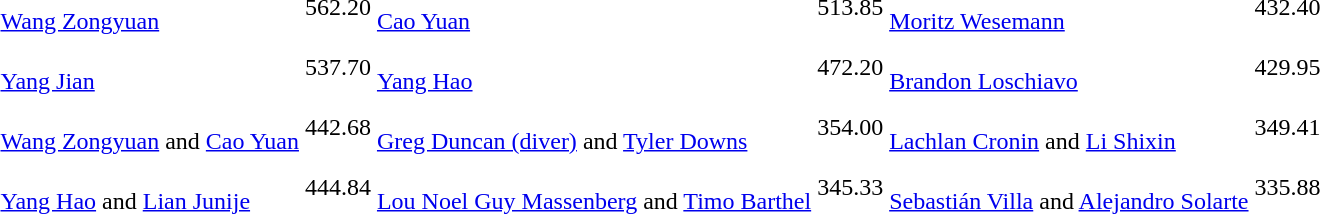<table>
<tr>
<td><br></td>
<td><br><a href='#'>Wang Zongyuan</a></td>
<td>562.20</td>
<td><br><a href='#'>Cao Yuan</a></td>
<td>513.85</td>
<td><br><a href='#'>Moritz Wesemann</a></td>
<td>432.40</td>
</tr>
<tr>
<td><br></td>
<td><br><a href='#'>Yang Jian</a></td>
<td>537.70</td>
<td><br><a href='#'>Yang Hao</a></td>
<td>472.20</td>
<td><br><a href='#'>Brandon Loschiavo</a></td>
<td>429.95</td>
</tr>
<tr>
<td><br></td>
<td><br><a href='#'>Wang Zongyuan</a> and <a href='#'>Cao Yuan</a></td>
<td>442.68</td>
<td><br><a href='#'>Greg Duncan (diver)</a> and <a href='#'>Tyler Downs</a></td>
<td>354.00</td>
<td><br><a href='#'>Lachlan Cronin</a> and <a href='#'>Li Shixin</a></td>
<td>349.41</td>
</tr>
<tr>
<td><br></td>
<td><br><a href='#'>Yang Hao</a> and <a href='#'>Lian Junije</a></td>
<td>444.84</td>
<td><br><a href='#'>Lou Noel Guy Massenberg</a> and <a href='#'>Timo Barthel</a></td>
<td>345.33</td>
<td><br><a href='#'>Sebastián Villa</a> and <a href='#'>Alejandro Solarte</a></td>
<td>335.88</td>
</tr>
</table>
